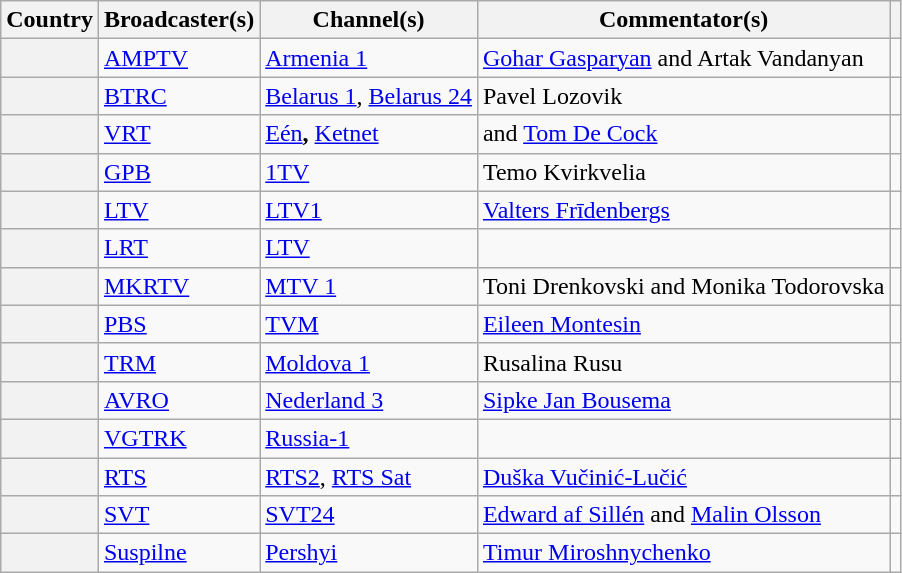<table class="wikitable plainrowheaders">
<tr>
<th scope="col">Country</th>
<th scope="col">Broadcaster(s)</th>
<th>Channel(s)</th>
<th scope="col">Commentator(s)</th>
<th scope="col"></th>
</tr>
<tr>
<th scope="row"></th>
<td><a href='#'>AMPTV</a></td>
<td><a href='#'>Armenia 1</a></td>
<td><a href='#'>Gohar Gasparyan</a> and Artak Vandanyan</td>
<td></td>
</tr>
<tr>
<th scope="row"></th>
<td><a href='#'>BTRC</a></td>
<td><a href='#'>Belarus 1</a>, <a href='#'>Belarus 24</a></td>
<td>Pavel Lozovik</td>
<td></td>
</tr>
<tr>
<th scope="row"></th>
<td><a href='#'>VRT</a></td>
<td><a href='#'>Eén</a><strong>,</strong> <a href='#'>Ketnet</a></td>
<td> and <a href='#'>Tom De Cock</a></td>
<td></td>
</tr>
<tr>
<th scope="row"></th>
<td><a href='#'>GPB</a></td>
<td><a href='#'>1TV</a></td>
<td>Temo Kvirkvelia</td>
<td></td>
</tr>
<tr>
<th scope="row"></th>
<td><a href='#'>LTV</a></td>
<td><a href='#'>LTV1</a></td>
<td><a href='#'>Valters Frīdenbergs</a></td>
<td></td>
</tr>
<tr>
<th scope="row"></th>
<td><a href='#'>LRT</a></td>
<td><a href='#'>LTV</a></td>
<td></td>
<td></td>
</tr>
<tr>
<th scope="row"></th>
<td><a href='#'>MKRTV</a></td>
<td><a href='#'>MTV 1</a></td>
<td>Toni Drenkovski and Monika Todorovska</td>
<td></td>
</tr>
<tr>
<th scope="row"></th>
<td><a href='#'>PBS</a></td>
<td><a href='#'>TVM</a></td>
<td><a href='#'>Eileen Montesin</a></td>
<td></td>
</tr>
<tr>
<th scope="row"></th>
<td><a href='#'>TRM</a></td>
<td><a href='#'>Moldova 1</a></td>
<td>Rusalina Rusu</td>
<td></td>
</tr>
<tr>
<th scope="row"></th>
<td><a href='#'>AVRO</a></td>
<td><a href='#'>Nederland 3</a></td>
<td><a href='#'>Sipke Jan Bousema</a></td>
<td></td>
</tr>
<tr>
<th scope="row"></th>
<td><a href='#'>VGTRK</a></td>
<td><a href='#'>Russia-1</a></td>
<td></td>
<td></td>
</tr>
<tr>
<th scope="row"></th>
<td><a href='#'>RTS</a></td>
<td><a href='#'>RTS2</a>, <a href='#'>RTS Sat</a></td>
<td><a href='#'>Duška Vučinić-Lučić</a></td>
<td></td>
</tr>
<tr>
<th scope="row"></th>
<td><a href='#'>SVT</a></td>
<td><a href='#'>SVT24</a></td>
<td><a href='#'>Edward af Sillén</a> and <a href='#'>Malin Olsson</a></td>
<td></td>
</tr>
<tr>
<th scope="row"></th>
<td><a href='#'>Suspilne</a></td>
<td><a href='#'>Pershyi</a></td>
<td><a href='#'>Timur Miroshnychenko</a></td>
<td></td>
</tr>
</table>
